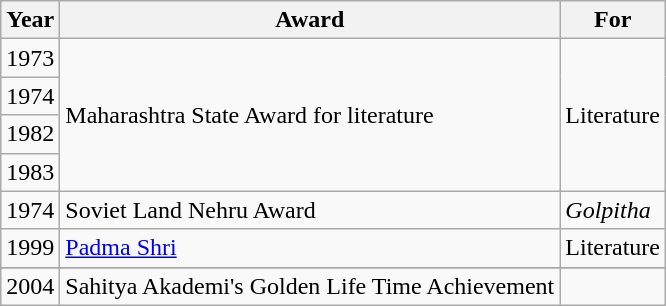<table class="wikitable">
<tr>
<th>Year</th>
<th>Award</th>
<th>For</th>
</tr>
<tr>
<td>1973</td>
<td rowspan="4">Maharashtra State Award for literature</td>
<td rowspan="4">Literature</td>
</tr>
<tr>
<td>1974</td>
</tr>
<tr>
<td>1982</td>
</tr>
<tr>
<td>1983</td>
</tr>
<tr>
<td>1974</td>
<td>Soviet Land Nehru Award</td>
<td><em>Golpitha</em></td>
</tr>
<tr>
<td>1999</td>
<td><a href='#'>Padma Shri</a></td>
<td>Literature</td>
</tr>
<tr>
</tr>
<tr>
<td>2004</td>
<td>Sahitya Akademi's Golden Life Time Achievement</td>
<td></td>
</tr>
</table>
